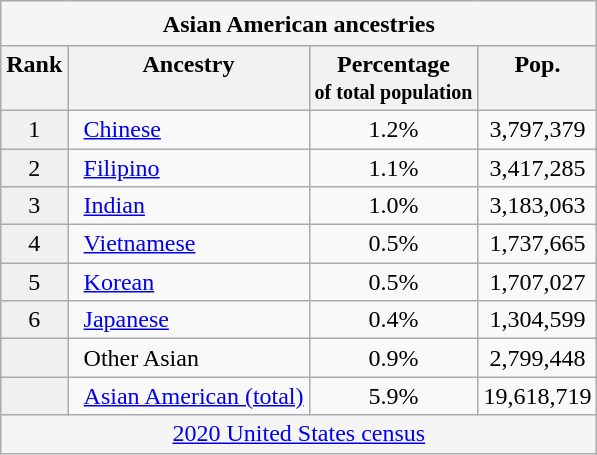<table class="wikitable" style="text-align:center; margin-right:10px; font-size:100%">
<tr>
<th colspan="5" style="padding:0.3em 0; line-height:1.2em; background:#f5f5f5;">Asian American ancestries</th>
</tr>
<tr style="background:#f5f5f5;" valign="top">
<th>Rank</th>
<th>Ancestry</th>
<th>Percentage<br><small>of total population</small></th>
<th>Pop.</th>
</tr>
<tr valign="top">
<td style="background:#f0f0f0; text-align: center;">1</td>
<td style="text-align: left; padding-left: 10px;"><a href='#'>Chinese</a></td>
<td>1.2%</td>
<td>3,797,379</td>
</tr>
<tr valign="top">
<td style="background:#f0f0f0; text-align: center;">2</td>
<td style="text-align: left; padding-left: 10px;"><a href='#'>Filipino</a></td>
<td>1.1%</td>
<td>3,417,285</td>
</tr>
<tr valign="top">
<td style="background:#f0f0f0; text-align: center;">3</td>
<td style="text-align: left; padding-left: 10px;"><a href='#'>Indian</a></td>
<td>1.0%</td>
<td>3,183,063</td>
</tr>
<tr valign="top">
<td style="background:#f0f0f0; text-align: center;">4</td>
<td style="text-align: left; padding-left: 10px;"><a href='#'>Vietnamese</a></td>
<td>0.5%</td>
<td>1,737,665</td>
</tr>
<tr valign="top">
<td style="background:#f0f0f0; text-align: center;">5</td>
<td style="text-align: left; padding-left: 10px;"><a href='#'>Korean</a></td>
<td>0.5%</td>
<td>1,707,027</td>
</tr>
<tr valign="top">
<td style="background:#f0f0f0; text-align: center;">6</td>
<td style="text-align: left; padding-left: 10px;"><a href='#'>Japanese</a></td>
<td>0.4%</td>
<td>1,304,599</td>
</tr>
<tr valign="top">
<td style="background:#f0f0f0; text-align: center;"></td>
<td style="text-align: left; padding-left: 10px;">Other Asian</td>
<td>0.9%</td>
<td>2,799,448</td>
</tr>
<tr valign="top">
<td style="background:#f0f0f0; text-align: center;"></td>
<td style="text-align: left; padding-left: 10px;"><a href='#'>Asian American (total)</a></td>
<td>5.9%</td>
<td>19,618,719</td>
</tr>
<tr valign="top">
<td colspan="4" style="background:#f5f5f5; text-align: center;"><a href='#'>2020 United States census</a></td>
</tr>
</table>
